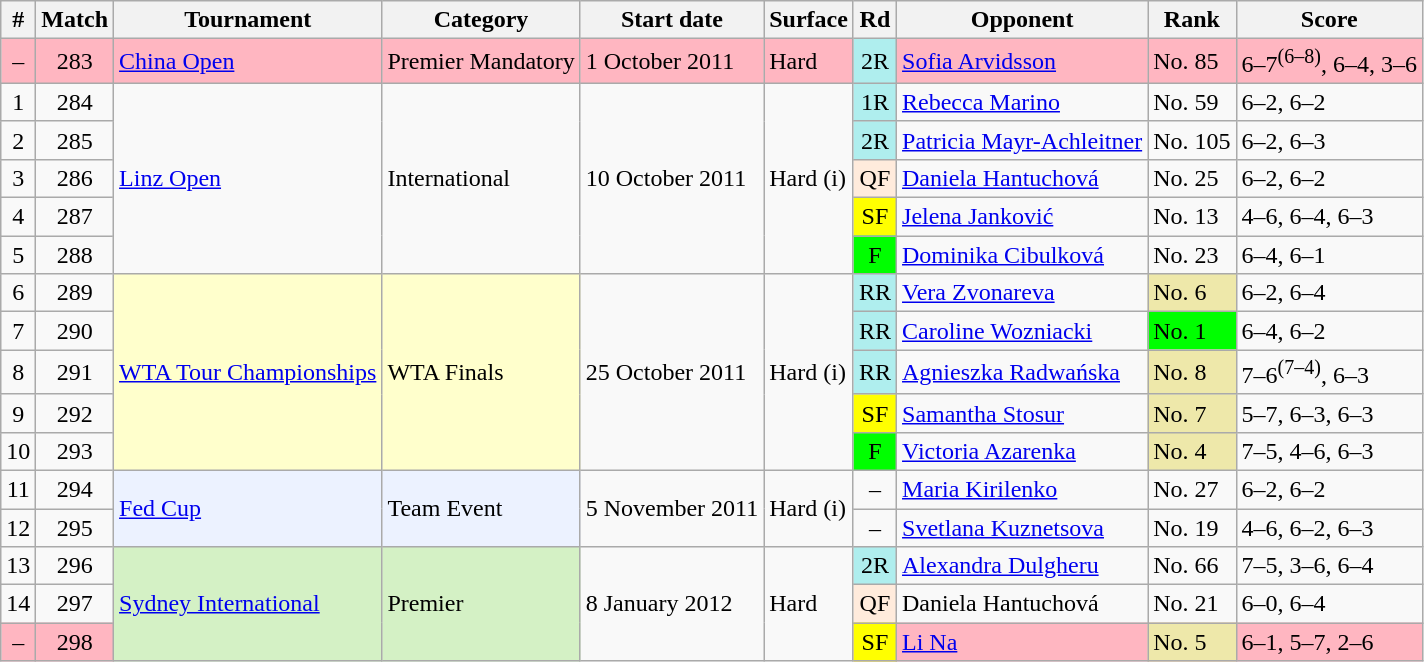<table class="wikitable sortable">
<tr>
<th scope="col">#</th>
<th scope="col">Match</th>
<th scope="col">Tournament</th>
<th scope="col">Category</th>
<th scope="col">Start date</th>
<th scope="col">Surface</th>
<th scope="col">Rd</th>
<th scope="col">Opponent</th>
<th scope="col">Rank</th>
<th scope="col" class="unsortable">Score</th>
</tr>
<tr bgcolor="lightpink">
<td align="center">–</td>
<td align="center">283</td>
<td><a href='#'>China Open</a></td>
<td>Premier Mandatory</td>
<td>1 October 2011</td>
<td>Hard</td>
<td align="center" style="background:#afeeee;">2R</td>
<td> <a href='#'>Sofia Arvidsson</a></td>
<td align="left">No. 85</td>
<td>6–7<sup>(6–8)</sup>, 6–4, 3–6</td>
</tr>
<tr>
<td align="center">1</td>
<td align="center">284</td>
<td rowspan="5"><a href='#'>Linz Open</a></td>
<td rowspan="5">International</td>
<td rowspan="5">10 October 2011</td>
<td rowspan="5">Hard (i)</td>
<td align="center" style="background:#afeeee;">1R</td>
<td> <a href='#'>Rebecca Marino</a></td>
<td align="left">No. 59</td>
<td>6–2, 6–2</td>
</tr>
<tr>
<td align="center">2</td>
<td align="center">285</td>
<td align="center" style="background:#afeeee;">2R</td>
<td> <a href='#'>Patricia Mayr-Achleitner</a></td>
<td align="left">No. 105</td>
<td>6–2, 6–3</td>
</tr>
<tr>
<td align="center">3</td>
<td align="center">286</td>
<td align="center" style="background:#ffebdc;">QF</td>
<td> <a href='#'>Daniela Hantuchová</a></td>
<td align="left">No. 25</td>
<td>6–2, 6–2</td>
</tr>
<tr>
<td align="center">4</td>
<td align="center">287</td>
<td align="center" style="background:yellow;">SF</td>
<td> <a href='#'>Jelena Janković</a></td>
<td align="left">No. 13</td>
<td>4–6, 6–4, 6–3</td>
</tr>
<tr>
<td align="center">5</td>
<td align="center">288</td>
<td align="center" style="background:lime;">F</td>
<td> <a href='#'>Dominika Cibulková</a></td>
<td align="left">No. 23</td>
<td>6–4, 6–1</td>
</tr>
<tr>
<td align="center">6</td>
<td align="center">289</td>
<td rowspan="5" style="background:#ffffcc;"><a href='#'>WTA Tour Championships</a></td>
<td rowspan="5" style="background:#ffffcc;">WTA Finals</td>
<td rowspan="5">25 October 2011</td>
<td rowspan="5">Hard (i)</td>
<td align="center" style="background:#afeeee;">RR</td>
<td> <a href='#'>Vera Zvonareva</a></td>
<td align="left" bgcolor="eee8aa">No. 6</td>
<td>6–2, 6–4</td>
</tr>
<tr>
<td align="center">7</td>
<td align="center">290</td>
<td align="center" style="background:#afeeee;">RR</td>
<td> <a href='#'>Caroline Wozniacki</a></td>
<td align="left" bgcolor="lime">No. 1</td>
<td>6–4, 6–2</td>
</tr>
<tr>
<td align="center">8</td>
<td align="center">291</td>
<td align="center" style="background:#afeeee;">RR</td>
<td> <a href='#'>Agnieszka Radwańska</a></td>
<td align="left" bgcolor="eee8aa">No. 8</td>
<td>7–6<sup>(7–4)</sup>, 6–3</td>
</tr>
<tr>
<td align="center">9</td>
<td align="center">292</td>
<td align="center" style="background:yellow;">SF</td>
<td> <a href='#'>Samantha Stosur</a></td>
<td align="left" bgcolor="eee8aa">No. 7</td>
<td>5–7, 6–3, 6–3</td>
</tr>
<tr>
<td align="center">10</td>
<td align="center">293</td>
<td align="center" style="background:lime;">F</td>
<td> <a href='#'>Victoria Azarenka</a></td>
<td align="left" bgcolor="eee8aa">No. 4</td>
<td>7–5, 4–6, 6–3</td>
</tr>
<tr>
<td align="center">11</td>
<td align="center">294</td>
<td rowspan="2" bgcolor="ECF2FF"><a href='#'>Fed Cup</a></td>
<td rowspan="2" bgcolor="ECF2FF">Team Event</td>
<td rowspan="2">5 November 2011</td>
<td rowspan="2">Hard (i)</td>
<td align="center">–</td>
<td> <a href='#'>Maria Kirilenko</a></td>
<td align="left">No. 27</td>
<td>6–2, 6–2</td>
</tr>
<tr>
<td align="center">12</td>
<td align="center">295</td>
<td align="center">–</td>
<td> <a href='#'>Svetlana Kuznetsova</a></td>
<td align="left">No. 19</td>
<td>4–6, 6–2, 6–3</td>
</tr>
<tr>
<td align="center">13</td>
<td align="center">296</td>
<td rowspan="3" style="background:#d4f1c5;"><a href='#'>Sydney International</a></td>
<td rowspan="3" style="background:#d4f1c5;">Premier</td>
<td rowspan="3">8 January 2012</td>
<td rowspan="3">Hard</td>
<td align="center" style="background:#afeeee;">2R</td>
<td> <a href='#'>Alexandra Dulgheru</a></td>
<td align="left">No. 66</td>
<td>7–5, 3–6, 6–4</td>
</tr>
<tr>
<td align="center">14</td>
<td align="center">297</td>
<td align="center" style="background:#ffebdc;">QF</td>
<td> Daniela Hantuchová</td>
<td align="left">No. 21</td>
<td>6–0, 6–4</td>
</tr>
<tr bgcolor="lightpink">
<td align="center">–</td>
<td align="center">298</td>
<td align="center" style="background:yellow">SF</td>
<td> <a href='#'>Li Na</a></td>
<td align="left" bgcolor="eee8aa">No. 5</td>
<td>6–1, 5–7, 2–6</td>
</tr>
</table>
